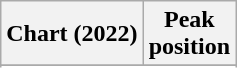<table class="wikitable sortable plainrowheaders" style="text-align:center">
<tr>
<th scope="col">Chart (2022)</th>
<th scope="col">Peak<br>position</th>
</tr>
<tr>
</tr>
<tr>
</tr>
</table>
